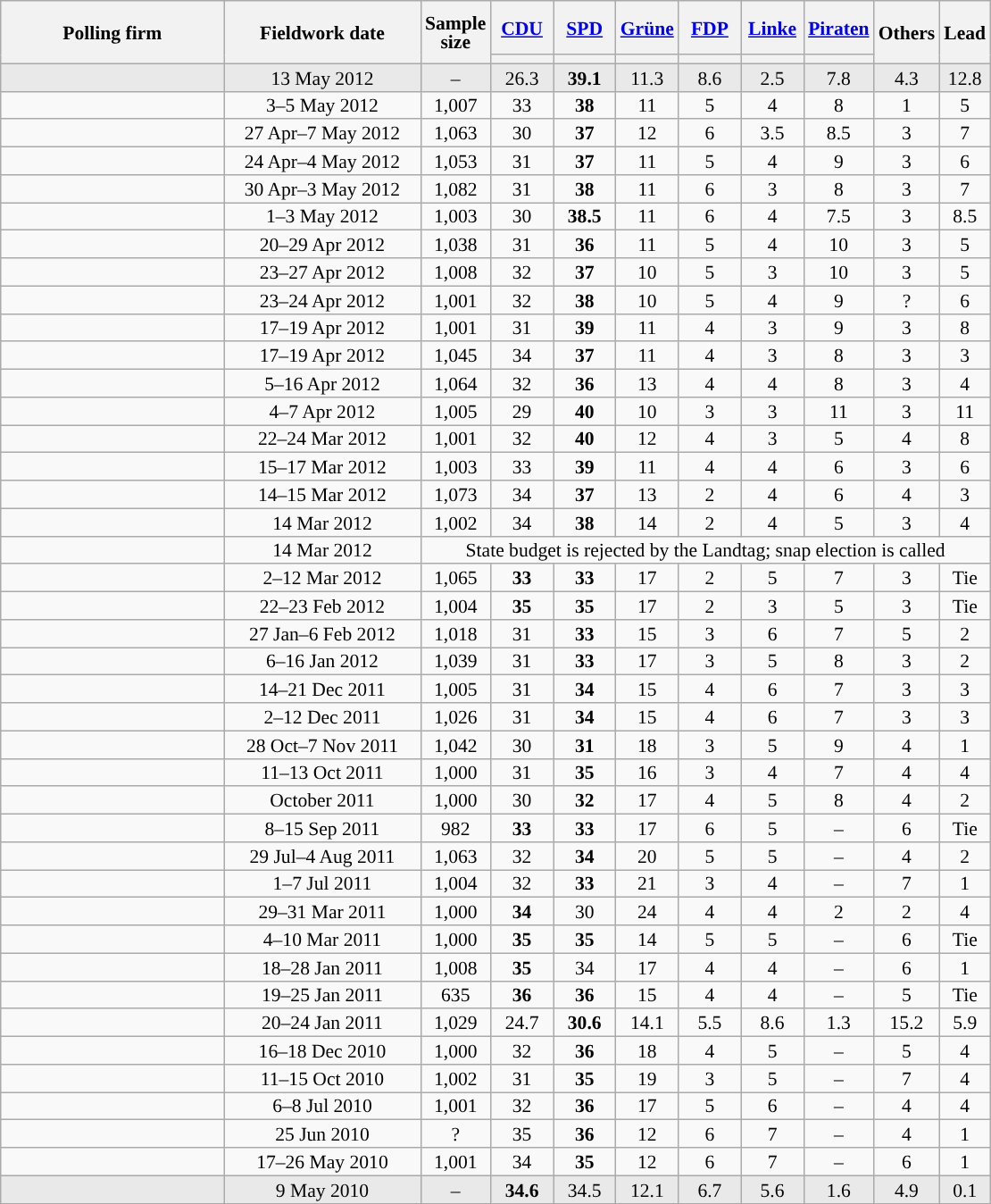<table class="wikitable sortable" style="text-align:center;font-size:90%;line-height:14px;">
<tr style="height:40px;">
<th style="width:160px;" rowspan="2">Polling firm</th>
<th style="width:140px;" rowspan="2">Fieldwork date</th>
<th style="width:35px;" rowspan="2">Sample<br>size</th>
<th class="unsortable" style="width:40px;"><a href='#'>CDU</a></th>
<th class="unsortable" style="width:40px;"><a href='#'>SPD</a></th>
<th class="unsortable" style="width:40px;"><a href='#'>Grüne</a></th>
<th class="unsortable" style="width:40px;"><a href='#'>FDP</a></th>
<th class="unsortable" style="width:40px;"><a href='#'>Linke</a></th>
<th class="unsortable" style="width:40px;"><a href='#'>Piraten</a></th>
<th class="unsortable" style="width:40px;" rowspan="2">Others</th>
<th style="width:30px;" rowspan="2">Lead</th>
</tr>
<tr>
<th style="background:"></th>
<th style="background:"></th>
<th style="background:"></th>
<th style="background:"></th>
<th style="background:"></th>
<th style="background:"></th>
</tr>
<tr style="background:#E9E9E9;">
<td></td>
<td data-sort-value="2012-05-13">13 May 2012</td>
<td>–</td>
<td>26.3</td>
<td><strong>39.1</strong></td>
<td>11.3</td>
<td>8.6</td>
<td>2.5</td>
<td>7.8</td>
<td>4.3</td>
<td style="background:">12.8</td>
</tr>
<tr>
<td></td>
<td data-sort-value="2012-05-11">3–5 May 2012</td>
<td>1,007</td>
<td>33</td>
<td><strong>38</strong></td>
<td>11</td>
<td>5</td>
<td>4</td>
<td>8</td>
<td>1</td>
<td style="background:">5</td>
</tr>
<tr>
<td></td>
<td data-sort-value="2012-05-09">27 Apr–7 May 2012</td>
<td>1,063</td>
<td>30</td>
<td><strong>37</strong></td>
<td>12</td>
<td>6</td>
<td>3.5</td>
<td>8.5</td>
<td>3</td>
<td style="background:">7</td>
</tr>
<tr>
<td></td>
<td data-sort-value="2012-05-07">24 Apr–4 May 2012</td>
<td>1,053</td>
<td>31</td>
<td><strong>37</strong></td>
<td>11</td>
<td>5</td>
<td>4</td>
<td>9</td>
<td>3</td>
<td style="background:">6</td>
</tr>
<tr>
<td></td>
<td data-sort-value="2012-05-04">30 Apr–3 May 2012</td>
<td>1,082</td>
<td>31</td>
<td><strong>38</strong></td>
<td>11</td>
<td>6</td>
<td>3</td>
<td>8</td>
<td>3</td>
<td style="background:">7</td>
</tr>
<tr>
<td></td>
<td data-sort-value="2012-05-03">1–3 May 2012</td>
<td>1,003</td>
<td>30</td>
<td><strong>38.5</strong></td>
<td>11</td>
<td>6</td>
<td>4</td>
<td>7.5</td>
<td>3</td>
<td style="background:">8.5</td>
</tr>
<tr>
<td></td>
<td data-sort-value="2012-05-03">20–29 Apr 2012</td>
<td>1,038</td>
<td>31</td>
<td><strong>36</strong></td>
<td>11</td>
<td>5</td>
<td>4</td>
<td>10</td>
<td>3</td>
<td style="background:">5</td>
</tr>
<tr>
<td></td>
<td data-sort-value="2012-05-02">23–27 Apr 2012</td>
<td>1,008</td>
<td>32</td>
<td><strong>37</strong></td>
<td>10</td>
<td>5</td>
<td>3</td>
<td>10</td>
<td>3</td>
<td style="background:">5</td>
</tr>
<tr>
<td></td>
<td data-sort-value="2012-04-27">23–24 Apr 2012</td>
<td>1,001</td>
<td>32</td>
<td><strong>38</strong></td>
<td>10</td>
<td>5</td>
<td>4</td>
<td>9</td>
<td>?</td>
<td style="background:">6</td>
</tr>
<tr>
<td></td>
<td data-sort-value="2012-04-22">17–19 Apr 2012</td>
<td>1,001</td>
<td>31</td>
<td><strong>39</strong></td>
<td>11</td>
<td>4</td>
<td>3</td>
<td>9</td>
<td>3</td>
<td style="background:">8</td>
</tr>
<tr>
<td></td>
<td data-sort-value="2012-04-20">17–19 Apr 2012</td>
<td>1,045</td>
<td>34</td>
<td><strong>37</strong></td>
<td>11</td>
<td>4</td>
<td>3</td>
<td>8</td>
<td>3</td>
<td style="background:">3</td>
</tr>
<tr>
<td></td>
<td data-sort-value="2012-04-18">5–16 Apr 2012</td>
<td>1,064</td>
<td>32</td>
<td><strong>36</strong></td>
<td>13</td>
<td>4</td>
<td>4</td>
<td>8</td>
<td>3</td>
<td style="background:">4</td>
</tr>
<tr>
<td></td>
<td data-sort-value="2012-04-14">4–7 Apr 2012</td>
<td>1,005</td>
<td>29</td>
<td><strong>40</strong></td>
<td>10</td>
<td>3</td>
<td>3</td>
<td>11</td>
<td>3</td>
<td style="background:">11</td>
</tr>
<tr>
<td></td>
<td data-sort-value="2012-03-25">22–24 Mar 2012</td>
<td>1,001</td>
<td>32</td>
<td><strong>40</strong></td>
<td>12</td>
<td>4</td>
<td>3</td>
<td>5</td>
<td>4</td>
<td style="background:">8</td>
</tr>
<tr>
<td></td>
<td data-sort-value="2012-03-21">15–17 Mar 2012</td>
<td>1,003</td>
<td>33</td>
<td><strong>39</strong></td>
<td>11</td>
<td>4</td>
<td>4</td>
<td>6</td>
<td>3</td>
<td style="background:">6</td>
</tr>
<tr>
<td></td>
<td data-sort-value="2012-03-15">14–15 Mar 2012</td>
<td>1,073</td>
<td>34</td>
<td><strong>37</strong></td>
<td>13</td>
<td>2</td>
<td>4</td>
<td>6</td>
<td>4</td>
<td style="background:">3</td>
</tr>
<tr>
<td></td>
<td data-sort-value="2012-03-14">14 Mar 2012</td>
<td>1,002</td>
<td>34</td>
<td><strong>38</strong></td>
<td>14</td>
<td>2</td>
<td>4</td>
<td>5</td>
<td>3</td>
<td style="background:">4</td>
</tr>
<tr>
<td></td>
<td>14 Mar 2012</td>
<td colspan=9>State budget is rejected by the Landtag; snap election is called</td>
</tr>
<tr>
<td></td>
<td data-sort-value="2012-03-14">2–12 Mar 2012</td>
<td>1,065</td>
<td><strong>33</strong></td>
<td><strong>33</strong></td>
<td>17</td>
<td>2</td>
<td>5</td>
<td>7</td>
<td>3</td>
<td data-sort-value="0">Tie</td>
</tr>
<tr>
<td></td>
<td data-sort-value="2012-02-26">22–23 Feb 2012</td>
<td>1,004</td>
<td><strong>35</strong></td>
<td><strong>35</strong></td>
<td>17</td>
<td>2</td>
<td>3</td>
<td>5</td>
<td>3</td>
<td data-sort-value="0">Tie</td>
</tr>
<tr>
<td></td>
<td data-sort-value="2012-02-08">27 Jan–6 Feb 2012</td>
<td>1,018</td>
<td>31</td>
<td><strong>33</strong></td>
<td>15</td>
<td>3</td>
<td>6</td>
<td>7</td>
<td>5</td>
<td style="background:">2</td>
</tr>
<tr>
<td></td>
<td data-sort-value="2012-01-19">6–16 Jan 2012</td>
<td>1,039</td>
<td>31</td>
<td><strong>33</strong></td>
<td>17</td>
<td>3</td>
<td>5</td>
<td>8</td>
<td>3</td>
<td style="background:">2</td>
</tr>
<tr>
<td></td>
<td data-sort-value="2011-12-27">14–21 Dec 2011</td>
<td>1,005</td>
<td>31</td>
<td><strong>34</strong></td>
<td>15</td>
<td>4</td>
<td>6</td>
<td>7</td>
<td>3</td>
<td style="background:">3</td>
</tr>
<tr>
<td></td>
<td data-sort-value="2011-12-15">2–12 Dec 2011</td>
<td>1,026</td>
<td>31</td>
<td><strong>34</strong></td>
<td>15</td>
<td>4</td>
<td>6</td>
<td>7</td>
<td>3</td>
<td style="background:">3</td>
</tr>
<tr>
<td></td>
<td data-sort-value="2011-11-10">28 Oct–7 Nov 2011</td>
<td>1,042</td>
<td>30</td>
<td><strong>31</strong></td>
<td>18</td>
<td>3</td>
<td>5</td>
<td>9</td>
<td>4</td>
<td style="background:">1</td>
</tr>
<tr>
<td></td>
<td data-sort-value="2011-10-16">11–13 Oct 2011</td>
<td>1,000</td>
<td>31</td>
<td><strong>35</strong></td>
<td>16</td>
<td>3</td>
<td>4</td>
<td>7</td>
<td>4</td>
<td style="background:">4</td>
</tr>
<tr>
<td></td>
<td data-sort-value="2011-10-12">October 2011</td>
<td>1,000</td>
<td>30</td>
<td><strong>32</strong></td>
<td>17</td>
<td>4</td>
<td>5</td>
<td>8</td>
<td>4</td>
<td style="background:">2</td>
</tr>
<tr>
<td></td>
<td data-sort-value="2011-09-20">8–15 Sep 2011</td>
<td>982</td>
<td><strong>33</strong></td>
<td><strong>33</strong></td>
<td>17</td>
<td>6</td>
<td>5</td>
<td>–</td>
<td>6</td>
<td data-sort-value="0">Tie</td>
</tr>
<tr>
<td></td>
<td data-sort-value="2011-08-07">29 Jul–4 Aug 2011</td>
<td>1,063</td>
<td>32</td>
<td><strong>34</strong></td>
<td>20</td>
<td>5</td>
<td>5</td>
<td>–</td>
<td>4</td>
<td style="background:">2</td>
</tr>
<tr>
<td></td>
<td data-sort-value="2011-07-13">1–7 Jul 2011</td>
<td>1,004</td>
<td>32</td>
<td><strong>33</strong></td>
<td>21</td>
<td>3</td>
<td>4</td>
<td>–</td>
<td>7</td>
<td style="background:">1</td>
</tr>
<tr>
<td></td>
<td data-sort-value="2011-04-03">29–31 Mar 2011</td>
<td>1,000</td>
<td><strong>34</strong></td>
<td>30</td>
<td>24</td>
<td>4</td>
<td>4</td>
<td>2</td>
<td>2</td>
<td style="background:">4</td>
</tr>
<tr>
<td></td>
<td data-sort-value="2011-03-13">4–10 Mar 2011</td>
<td>1,000</td>
<td><strong>35</strong></td>
<td><strong>35</strong></td>
<td>14</td>
<td>5</td>
<td>5</td>
<td>–</td>
<td>6</td>
<td data-sort-value="0">Tie</td>
</tr>
<tr>
<td></td>
<td data-sort-value="2011-02-02">18–28 Jan 2011</td>
<td>1,008</td>
<td><strong>35</strong></td>
<td>34</td>
<td>17</td>
<td>4</td>
<td>4</td>
<td>–</td>
<td>6</td>
<td style="background:">1</td>
</tr>
<tr>
<td></td>
<td data-sort-value="2011-01-29">19–25 Jan 2011</td>
<td>635</td>
<td><strong>36</strong></td>
<td><strong>36</strong></td>
<td>15</td>
<td>4</td>
<td>4</td>
<td>–</td>
<td>5</td>
<td data-sort-value="0">Tie</td>
</tr>
<tr>
<td></td>
<td data-sort-value="2011-01-25">20–24 Jan 2011</td>
<td>1,029</td>
<td>24.7</td>
<td><strong>30.6</strong></td>
<td>14.1</td>
<td>5.5</td>
<td>8.6</td>
<td>1.3</td>
<td>15.2</td>
<td style="background:">5.9</td>
</tr>
<tr>
<td></td>
<td data-sort-value="2010-12-19">16–18 Dec 2010</td>
<td>1,000</td>
<td>32</td>
<td><strong>36</strong></td>
<td>18</td>
<td>4</td>
<td>5</td>
<td>–</td>
<td>5</td>
<td style="background:">4</td>
</tr>
<tr>
<td></td>
<td data-sort-value="2010-10-20">11–15 Oct 2010</td>
<td>1,002</td>
<td>31</td>
<td><strong>35</strong></td>
<td>19</td>
<td>3</td>
<td>5</td>
<td>–</td>
<td>7</td>
<td style="background:">4</td>
</tr>
<tr>
<td></td>
<td data-sort-value="2010-07-11">6–8 Jul 2010</td>
<td>1,001</td>
<td>32</td>
<td><strong>36</strong></td>
<td>17</td>
<td>5</td>
<td>6</td>
<td>–</td>
<td>4</td>
<td style="background:">4</td>
</tr>
<tr>
<td></td>
<td data-sort-value="2010-06-25">25 Jun 2010</td>
<td>?</td>
<td>35</td>
<td><strong>36</strong></td>
<td>12</td>
<td>6</td>
<td>7</td>
<td>–</td>
<td>4</td>
<td style="background:">1</td>
</tr>
<tr>
<td></td>
<td data-sort-value="2010-05-27">17–26 May 2010</td>
<td>1,001</td>
<td>34</td>
<td><strong>35</strong></td>
<td>12</td>
<td>6</td>
<td>7</td>
<td>–</td>
<td>6</td>
<td style="background:">1</td>
</tr>
<tr style="background:#E9E9E9;">
<td></td>
<td data-sort-value="2010-05-09">9 May 2010</td>
<td>–</td>
<td><strong>34.6</strong></td>
<td>34.5</td>
<td>12.1</td>
<td>6.7</td>
<td>5.6</td>
<td>1.6</td>
<td>4.9</td>
<td style="background:">0.1</td>
</tr>
</table>
